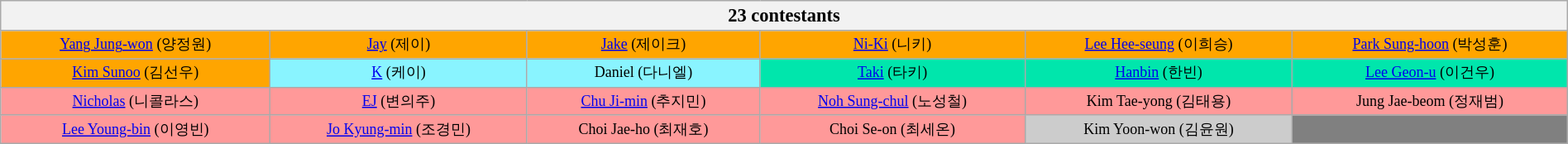<table class="wikitable" style="text-align:center; width:100%; font-size: 75%;">
<tr>
<th colspan="6" scope="col" style="width:100%; font-size: 125%;">23 contestants</th>
</tr>
<tr>
<td style="background:orange;"><a href='#'>Yang Jung-won</a> (양정원)</td>
<td style="background:orange;"><a href='#'>Jay</a> (제이)</td>
<td style="background:orange;"><a href='#'>Jake</a> (제이크)</td>
<td style="background:orange;"><a href='#'>Ni-Ki</a> (니키)</td>
<td style="background:orange;"><a href='#'>Lee Hee-seung</a> (이희승)</td>
<td style="background:orange;"><a href='#'>Park Sung-hoon</a> (박성훈)</td>
</tr>
<tr>
<td style="background:orange;"><a href='#'>Kim Sunoo</a> (김선우)</td>
<td style="background:#89F4FF;"><a href='#'>K</a> (케이)</td>
<td style="background:#89F4FF;">Daniel (다니엘)</td>
<td style="background:#00e6ac;"><a href='#'>Taki</a> (타키)</td>
<td style="background:#00e6ac;"><a href='#'>Hanbin</a> (한빈)</td>
<td style="background:#00e6ac;"><a href='#'>Lee Geon-u</a> (이건우)</td>
</tr>
<tr>
<td style="background:#FF9999;"><a href='#'>Nicholas</a> (니콜라스)</td>
<td style="background:#FF9999;"><a href='#'>EJ</a> (변의주)</td>
<td style="background:#FF9999;"><a href='#'>Chu Ji-min</a> (추지민)</td>
<td style="background:#FF9999;"><a href='#'>Noh Sung-chul</a> (노성철)</td>
<td style="background:#FF9999;">Kim Tae-yong (김태용)</td>
<td style="background:#FF9999;">Jung Jae-beom (정재범)</td>
</tr>
<tr>
<td style="background:#FF9999;"><a href='#'>Lee Young-bin</a> (이영빈)</td>
<td style="background:#FF9999;"><a href='#'>Jo Kyung-min</a> (조경민)</td>
<td style="background:#FF9999;">Choi Jae-ho (최재호)</td>
<td style="background:#FF9999;">Choi Se-on (최세온)</td>
<td style="background:#CCCCCC;">Kim Yoon-won (김윤원)</td>
<td style="background:gray;"></td>
</tr>
</table>
